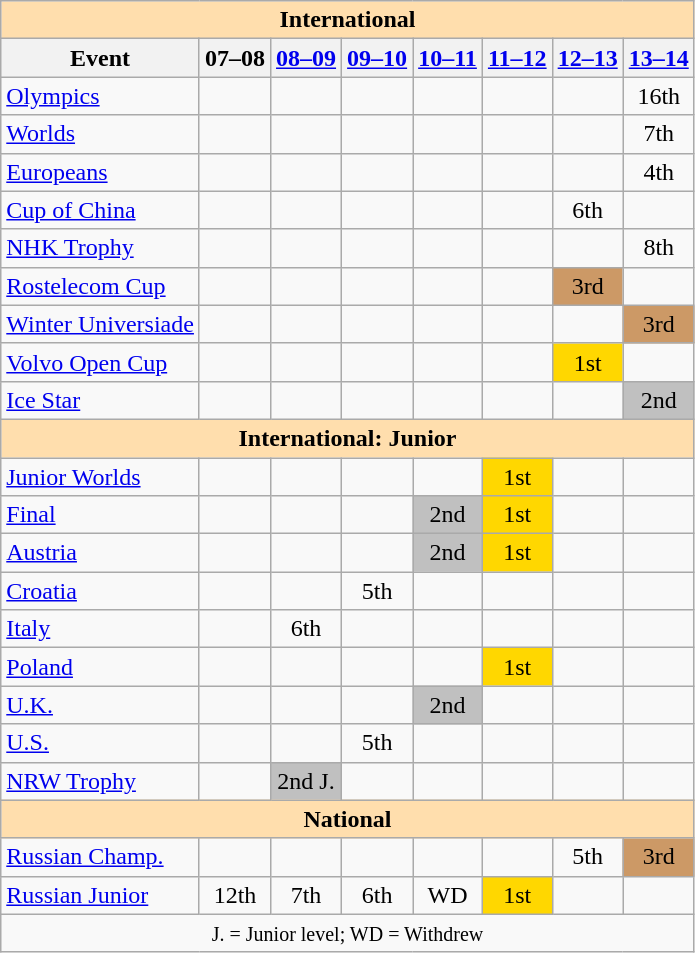<table class="wikitable" style="text-align:center">
<tr>
<th style="background-color: #ffdead; " colspan=8 align=center>International</th>
</tr>
<tr>
<th>Event</th>
<th>07–08</th>
<th><a href='#'>08–09</a></th>
<th><a href='#'>09–10</a></th>
<th><a href='#'>10–11</a></th>
<th><a href='#'>11–12</a></th>
<th><a href='#'>12–13</a></th>
<th><a href='#'>13–14</a></th>
</tr>
<tr>
<td align=left><a href='#'>Olympics</a></td>
<td></td>
<td></td>
<td></td>
<td></td>
<td></td>
<td></td>
<td>16th</td>
</tr>
<tr>
<td align=left><a href='#'>Worlds</a></td>
<td></td>
<td></td>
<td></td>
<td></td>
<td></td>
<td></td>
<td>7th</td>
</tr>
<tr>
<td align=left><a href='#'>Europeans</a></td>
<td></td>
<td></td>
<td></td>
<td></td>
<td></td>
<td></td>
<td>4th</td>
</tr>
<tr>
<td align=left> <a href='#'>Cup of China</a></td>
<td></td>
<td></td>
<td></td>
<td></td>
<td></td>
<td>6th</td>
<td></td>
</tr>
<tr>
<td align=left> <a href='#'>NHK Trophy</a></td>
<td></td>
<td></td>
<td></td>
<td></td>
<td></td>
<td></td>
<td>8th</td>
</tr>
<tr>
<td align=left> <a href='#'>Rostelecom Cup</a></td>
<td></td>
<td></td>
<td></td>
<td></td>
<td></td>
<td bgcolor=cc9966>3rd</td>
<td></td>
</tr>
<tr>
<td align=left><a href='#'>Winter Universiade</a></td>
<td></td>
<td></td>
<td></td>
<td></td>
<td></td>
<td></td>
<td bgcolor=cc9966>3rd</td>
</tr>
<tr>
<td align=left><a href='#'>Volvo Open Cup</a></td>
<td></td>
<td></td>
<td></td>
<td></td>
<td></td>
<td bgcolor=gold>1st</td>
<td></td>
</tr>
<tr>
<td align=left><a href='#'>Ice Star</a></td>
<td></td>
<td></td>
<td></td>
<td></td>
<td></td>
<td></td>
<td bgcolor=silver>2nd</td>
</tr>
<tr>
<th style="background-color: #ffdead; " colspan=8 align=center>International: Junior</th>
</tr>
<tr>
<td align=left><a href='#'>Junior Worlds</a></td>
<td></td>
<td></td>
<td></td>
<td></td>
<td bgcolor=gold>1st</td>
<td></td>
<td></td>
</tr>
<tr>
<td align=left> <a href='#'>Final</a></td>
<td></td>
<td></td>
<td></td>
<td bgcolor=silver>2nd</td>
<td bgcolor=gold>1st</td>
<td></td>
<td></td>
</tr>
<tr>
<td align=left> <a href='#'>Austria</a></td>
<td></td>
<td></td>
<td></td>
<td bgcolor=silver>2nd</td>
<td bgcolor=gold>1st</td>
<td></td>
<td></td>
</tr>
<tr>
<td align=left> <a href='#'>Croatia</a></td>
<td></td>
<td></td>
<td>5th</td>
<td></td>
<td></td>
<td></td>
<td></td>
</tr>
<tr>
<td align=left> <a href='#'>Italy</a></td>
<td></td>
<td>6th</td>
<td></td>
<td></td>
<td></td>
<td></td>
<td></td>
</tr>
<tr>
<td align=left> <a href='#'>Poland</a></td>
<td></td>
<td></td>
<td></td>
<td></td>
<td bgcolor=gold>1st</td>
<td></td>
<td></td>
</tr>
<tr>
<td align=left> <a href='#'>U.K.</a></td>
<td></td>
<td></td>
<td></td>
<td bgcolor=silver>2nd</td>
<td></td>
<td></td>
<td></td>
</tr>
<tr>
<td align=left> <a href='#'>U.S.</a></td>
<td></td>
<td></td>
<td>5th</td>
<td></td>
<td></td>
<td></td>
<td></td>
</tr>
<tr>
<td align=left><a href='#'>NRW Trophy</a></td>
<td></td>
<td bgcolor=silver>2nd J.</td>
<td></td>
<td></td>
<td></td>
<td></td>
<td></td>
</tr>
<tr>
<th style="background-color: #ffdead; " colspan=8 align=center>National</th>
</tr>
<tr>
<td align=left><a href='#'>Russian Champ.</a></td>
<td></td>
<td></td>
<td></td>
<td></td>
<td></td>
<td>5th</td>
<td bgcolor=cc9966>3rd</td>
</tr>
<tr>
<td align=left><a href='#'>Russian Junior</a></td>
<td>12th</td>
<td>7th</td>
<td>6th</td>
<td>WD</td>
<td bgcolor=gold>1st</td>
<td></td>
<td></td>
</tr>
<tr>
<td colspan=8 align=center><small> J. = Junior level; WD = Withdrew </small></td>
</tr>
</table>
